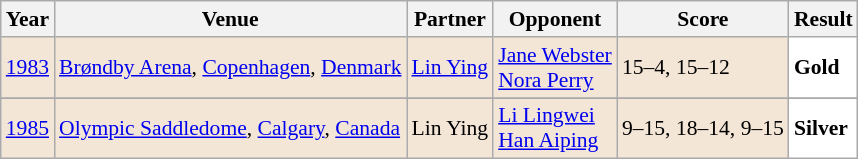<table class="sortable wikitable" style="font-size: 90%;">
<tr>
<th>Year</th>
<th>Venue</th>
<th>Partner</th>
<th>Opponent</th>
<th>Score</th>
<th>Result</th>
</tr>
<tr style="background:#F3E6D7">
<td align="center"><a href='#'>1983</a></td>
<td align="left"><a href='#'>Brøndby Arena</a>, <a href='#'>Copenhagen</a>, <a href='#'>Denmark</a></td>
<td align="left"> <a href='#'>Lin Ying</a></td>
<td align="left"> <a href='#'>Jane Webster</a><br> <a href='#'>Nora Perry</a></td>
<td align="left">15–4, 15–12</td>
<td style="text-align:left; background: white"> <strong>Gold</strong></td>
</tr>
<tr>
</tr>
<tr style="background:#F3E6D7">
<td align="center"><a href='#'>1985</a></td>
<td align="left"><a href='#'>Olympic Saddledome</a>, <a href='#'>Calgary</a>, <a href='#'>Canada</a></td>
<td align="left"> Lin Ying</td>
<td align="left"> <a href='#'>Li Lingwei</a><br>  <a href='#'>Han Aiping</a></td>
<td align="left">9–15, 18–14, 9–15</td>
<td style="text-align:left; background:white"> <strong>Silver</strong></td>
</tr>
</table>
